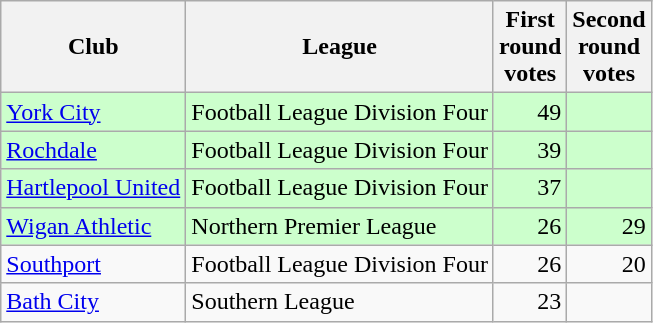<table class=wikitable style=text-align:left>
<tr>
<th>Club</th>
<th>League</th>
<th>First<br>round<br>votes</th>
<th>Second<br>round<br>votes</th>
</tr>
<tr bgcolor=ccffcc>
<td><a href='#'>York City</a></td>
<td>Football League Division Four</td>
<td align=right>49</td>
<td></td>
</tr>
<tr bgcolor=ccffcc>
<td><a href='#'>Rochdale</a></td>
<td>Football League Division Four</td>
<td align=right>39</td>
<td></td>
</tr>
<tr bgcolor=ccffcc>
<td><a href='#'>Hartlepool United</a></td>
<td>Football League Division Four</td>
<td align=right>37</td>
<td></td>
</tr>
<tr bgcolor=ccffcc>
<td><a href='#'>Wigan Athletic</a></td>
<td>Northern Premier League</td>
<td align=right>26</td>
<td align=right>29</td>
</tr>
<tr>
<td><a href='#'>Southport</a></td>
<td>Football League Division Four</td>
<td align=right>26</td>
<td align=right>20</td>
</tr>
<tr>
<td><a href='#'>Bath City</a></td>
<td>Southern League</td>
<td align=right>23</td>
<td></td>
</tr>
</table>
